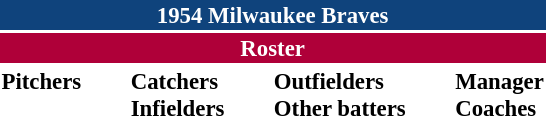<table class="toccolours" style="font-size: 95%;">
<tr>
<th colspan="10" style="background-color: #0f437c; color: white; text-align: center;">1954 Milwaukee Braves</th>
</tr>
<tr>
<td colspan="10" style="background-color: #af0039; color: white; text-align: center;"><strong>Roster</strong></td>
</tr>
<tr>
<td valign="top"><strong>Pitchers</strong><br>











</td>
<td width="25px"></td>
<td valign="top"><strong>Catchers</strong><br>


<strong>Infielders</strong>







</td>
<td width="25px"></td>
<td valign="top"><strong>Outfielders</strong><br>





<strong>Other batters</strong>
</td>
<td width="25px"></td>
<td valign="top"><strong>Manager</strong><br>
<strong>Coaches</strong>



</td>
</tr>
</table>
